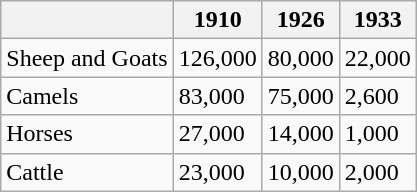<table class="wikitable">
<tr>
<th></th>
<th>1910</th>
<th>1926</th>
<th>1933</th>
</tr>
<tr>
<td>Sheep and Goats</td>
<td>126,000</td>
<td>80,000</td>
<td>22,000</td>
</tr>
<tr>
<td>Camels</td>
<td>83,000</td>
<td>75,000</td>
<td>2,600</td>
</tr>
<tr>
<td>Horses</td>
<td>27,000</td>
<td>14,000</td>
<td>1,000</td>
</tr>
<tr>
<td>Cattle</td>
<td>23,000</td>
<td>10,000</td>
<td>2,000</td>
</tr>
</table>
